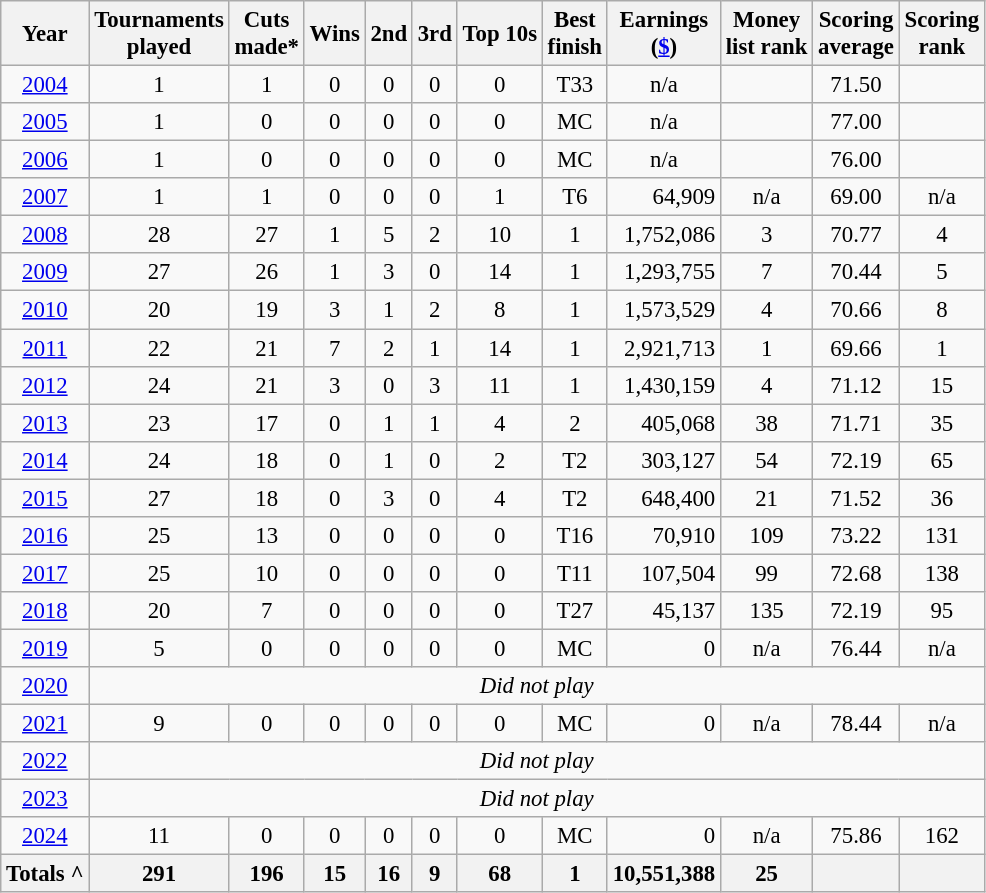<table class="wikitable" style="text-align:center; font-size: 95%;">
<tr>
<th>Year</th>
<th>Tournaments<br>played</th>
<th>Cuts<br>made*</th>
<th>Wins</th>
<th>2nd</th>
<th>3rd</th>
<th>Top 10s</th>
<th>Best<br>finish</th>
<th>Earnings<br>(<a href='#'>$</a>)</th>
<th>Money <br>list rank</th>
<th>Scoring <br>average</th>
<th>Scoring<br>rank</th>
</tr>
<tr>
<td><a href='#'>2004</a></td>
<td>1</td>
<td>1</td>
<td>0</td>
<td>0</td>
<td>0</td>
<td>0</td>
<td>T33</td>
<td>n/a</td>
<td></td>
<td>71.50</td>
<td></td>
</tr>
<tr>
<td><a href='#'>2005</a></td>
<td>1</td>
<td>0</td>
<td>0</td>
<td>0</td>
<td>0</td>
<td>0</td>
<td>MC</td>
<td>n/a</td>
<td></td>
<td>77.00</td>
<td></td>
</tr>
<tr>
<td><a href='#'>2006</a></td>
<td>1</td>
<td>0</td>
<td>0</td>
<td>0</td>
<td>0</td>
<td>0</td>
<td>MC</td>
<td>n/a</td>
<td></td>
<td>76.00</td>
<td></td>
</tr>
<tr>
<td><a href='#'>2007</a></td>
<td>1</td>
<td>1</td>
<td>0</td>
<td>0</td>
<td>0</td>
<td>1</td>
<td>T6</td>
<td align="right">64,909</td>
<td>n/a</td>
<td>69.00</td>
<td>n/a</td>
</tr>
<tr>
<td><a href='#'>2008</a></td>
<td>28</td>
<td>27</td>
<td>1</td>
<td>5</td>
<td>2</td>
<td>10</td>
<td>1</td>
<td align="right">1,752,086</td>
<td>3</td>
<td>70.77</td>
<td>4</td>
</tr>
<tr>
<td><a href='#'>2009</a></td>
<td>27</td>
<td>26</td>
<td>1</td>
<td>3</td>
<td>0</td>
<td>14</td>
<td>1</td>
<td align="right">1,293,755</td>
<td>7</td>
<td>70.44</td>
<td>5</td>
</tr>
<tr>
<td><a href='#'>2010</a></td>
<td>20</td>
<td>19</td>
<td>3</td>
<td>1</td>
<td>2</td>
<td>8</td>
<td>1</td>
<td align="right">1,573,529</td>
<td>4</td>
<td>70.66</td>
<td>8</td>
</tr>
<tr>
<td><a href='#'>2011</a></td>
<td>22</td>
<td>21</td>
<td>7</td>
<td>2</td>
<td>1</td>
<td>14</td>
<td>1</td>
<td align="right">2,921,713</td>
<td>1</td>
<td>69.66</td>
<td>1</td>
</tr>
<tr>
<td><a href='#'>2012</a></td>
<td>24</td>
<td>21</td>
<td>3</td>
<td>0</td>
<td>3</td>
<td>11</td>
<td>1</td>
<td align="right">1,430,159</td>
<td>4</td>
<td>71.12</td>
<td>15</td>
</tr>
<tr>
<td><a href='#'>2013</a></td>
<td>23</td>
<td>17</td>
<td>0</td>
<td>1</td>
<td>1</td>
<td>4</td>
<td>2</td>
<td align="right">405,068</td>
<td>38</td>
<td>71.71</td>
<td>35</td>
</tr>
<tr>
<td><a href='#'>2014</a></td>
<td>24</td>
<td>18</td>
<td>0</td>
<td>1</td>
<td>0</td>
<td>2</td>
<td>T2</td>
<td align="right">303,127</td>
<td>54</td>
<td>72.19</td>
<td>65</td>
</tr>
<tr>
<td><a href='#'>2015</a></td>
<td>27</td>
<td>18</td>
<td>0</td>
<td>3</td>
<td>0</td>
<td>4</td>
<td>T2</td>
<td align="right">648,400</td>
<td>21</td>
<td>71.52</td>
<td>36</td>
</tr>
<tr>
<td><a href='#'>2016</a></td>
<td>25</td>
<td>13</td>
<td>0</td>
<td>0</td>
<td>0</td>
<td>0</td>
<td>T16</td>
<td align=right>70,910</td>
<td>109</td>
<td>73.22</td>
<td>131</td>
</tr>
<tr>
<td><a href='#'>2017</a></td>
<td>25</td>
<td>10</td>
<td>0</td>
<td>0</td>
<td>0</td>
<td>0</td>
<td>T11</td>
<td align=right>107,504</td>
<td>99</td>
<td>72.68</td>
<td>138</td>
</tr>
<tr>
<td><a href='#'>2018</a></td>
<td>20</td>
<td>7</td>
<td>0</td>
<td>0</td>
<td>0</td>
<td>0</td>
<td>T27</td>
<td align=right>45,137</td>
<td>135</td>
<td>72.19</td>
<td>95</td>
</tr>
<tr>
<td><a href='#'>2019</a></td>
<td>5</td>
<td>0</td>
<td>0</td>
<td>0</td>
<td>0</td>
<td>0</td>
<td>MC</td>
<td align=right>0</td>
<td>n/a</td>
<td>76.44</td>
<td>n/a</td>
</tr>
<tr>
<td><a href='#'>2020</a></td>
<td colspan=11><em>Did not play</em></td>
</tr>
<tr>
<td><a href='#'>2021</a></td>
<td>9</td>
<td>0</td>
<td>0</td>
<td>0</td>
<td>0</td>
<td>0</td>
<td>MC</td>
<td align=right>0</td>
<td>n/a</td>
<td>78.44</td>
<td>n/a</td>
</tr>
<tr>
<td><a href='#'>2022</a></td>
<td colspan=11><em>Did not play</em></td>
</tr>
<tr>
<td><a href='#'>2023</a></td>
<td colspan=11><em>Did not play</em></td>
</tr>
<tr>
<td><a href='#'>2024</a></td>
<td>11</td>
<td>0</td>
<td>0</td>
<td>0</td>
<td>0</td>
<td>0</td>
<td>MC</td>
<td align=right>0</td>
<td>n/a</td>
<td>75.86</td>
<td>162</td>
</tr>
<tr>
<th>Totals ^</th>
<th>291</th>
<th>196</th>
<th>15</th>
<th>16</th>
<th>9</th>
<th>68</th>
<th>1</th>
<th>10,551,388</th>
<th>25</th>
<th></th>
<th></th>
</tr>
</table>
